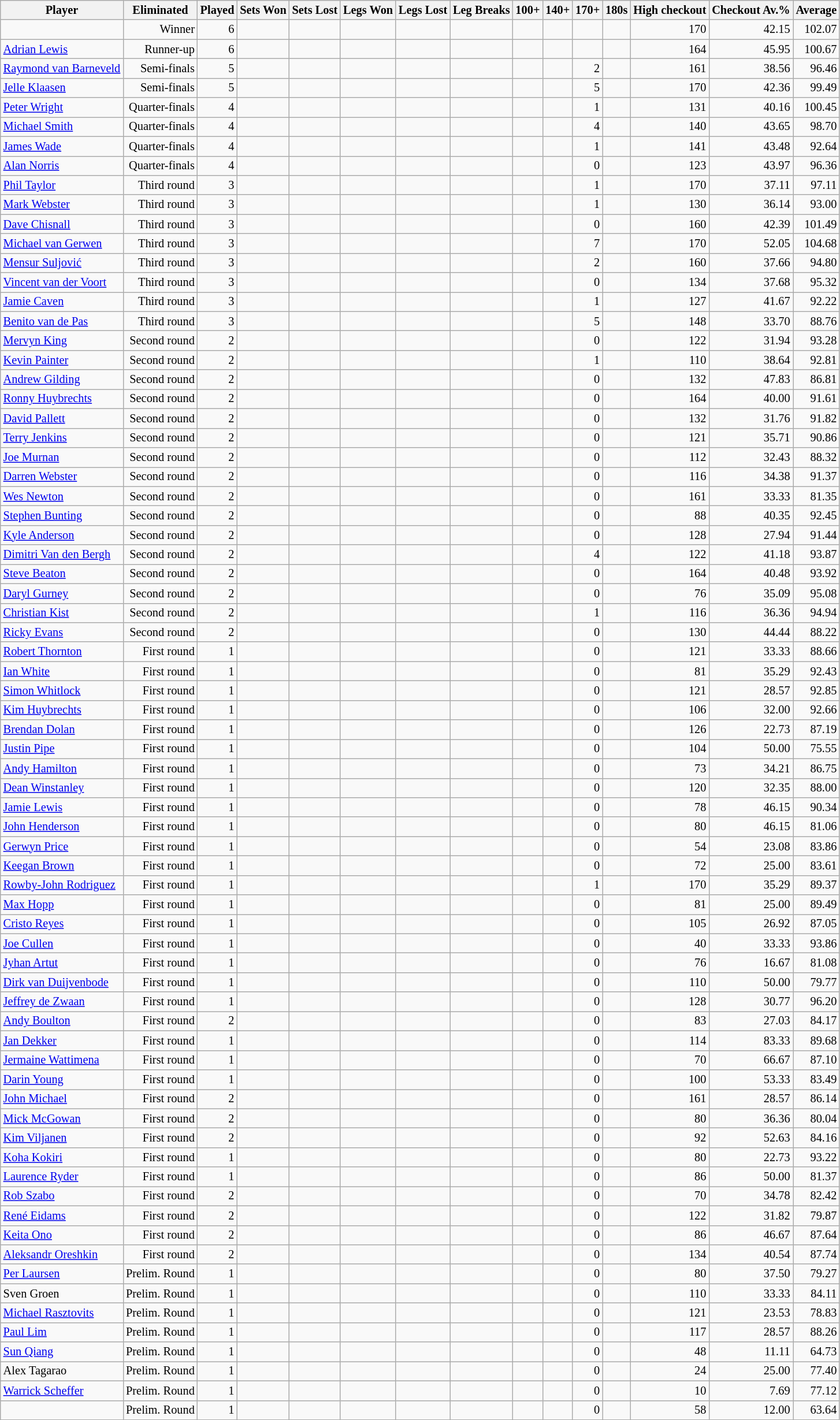<table class="wikitable sortable" style="font-size: 85%; text-align: right">
<tr>
<th>Player</th>
<th>Eliminated</th>
<th>Played</th>
<th>Sets Won</th>
<th>Sets Lost</th>
<th>Legs Won</th>
<th>Legs Lost</th>
<th>Leg Breaks</th>
<th>100+</th>
<th>140+</th>
<th>170+</th>
<th>180s</th>
<th>High checkout</th>
<th>Checkout Av.%</th>
<th>Average</th>
</tr>
<tr>
<td align="left"></td>
<td>Winner</td>
<td>6</td>
<td></td>
<td></td>
<td></td>
<td></td>
<td></td>
<td></td>
<td></td>
<td></td>
<td></td>
<td>170</td>
<td>42.15</td>
<td>102.07</td>
</tr>
<tr>
<td align="left"> <a href='#'>Adrian Lewis</a></td>
<td>Runner-up</td>
<td>6</td>
<td></td>
<td></td>
<td></td>
<td></td>
<td></td>
<td></td>
<td></td>
<td></td>
<td></td>
<td>164</td>
<td>45.95</td>
<td>100.67</td>
</tr>
<tr>
<td align="left"> <a href='#'>Raymond van Barneveld</a></td>
<td>Semi-finals</td>
<td>5</td>
<td></td>
<td></td>
<td></td>
<td></td>
<td></td>
<td></td>
<td></td>
<td>2</td>
<td></td>
<td>161</td>
<td>38.56</td>
<td>96.46</td>
</tr>
<tr>
<td align="left"> <a href='#'>Jelle Klaasen</a></td>
<td>Semi-finals</td>
<td>5</td>
<td></td>
<td></td>
<td></td>
<td></td>
<td></td>
<td></td>
<td></td>
<td>5</td>
<td></td>
<td>170</td>
<td>42.36</td>
<td>99.49</td>
</tr>
<tr>
<td align="left"> <a href='#'>Peter Wright</a></td>
<td>Quarter-finals</td>
<td>4</td>
<td></td>
<td></td>
<td></td>
<td></td>
<td></td>
<td></td>
<td></td>
<td>1</td>
<td></td>
<td>131</td>
<td>40.16</td>
<td>100.45</td>
</tr>
<tr>
<td align="left"> <a href='#'>Michael Smith</a></td>
<td>Quarter-finals</td>
<td>4</td>
<td></td>
<td></td>
<td></td>
<td></td>
<td></td>
<td></td>
<td></td>
<td>4</td>
<td></td>
<td>140</td>
<td>43.65</td>
<td>98.70</td>
</tr>
<tr>
<td align="left"> <a href='#'>James Wade</a></td>
<td>Quarter-finals</td>
<td>4</td>
<td></td>
<td></td>
<td></td>
<td></td>
<td></td>
<td></td>
<td></td>
<td>1</td>
<td></td>
<td>141</td>
<td>43.48</td>
<td>92.64</td>
</tr>
<tr>
<td align="left"> <a href='#'>Alan Norris</a></td>
<td>Quarter-finals</td>
<td>4</td>
<td></td>
<td></td>
<td></td>
<td></td>
<td></td>
<td></td>
<td></td>
<td>0</td>
<td></td>
<td>123</td>
<td>43.97</td>
<td>96.36</td>
</tr>
<tr>
<td align="left"> <a href='#'>Phil Taylor</a></td>
<td>Third round</td>
<td>3</td>
<td></td>
<td></td>
<td></td>
<td></td>
<td></td>
<td></td>
<td></td>
<td>1</td>
<td></td>
<td>170</td>
<td>37.11</td>
<td>97.11</td>
</tr>
<tr>
<td align="left"> <a href='#'>Mark Webster</a></td>
<td>Third round</td>
<td>3</td>
<td></td>
<td></td>
<td></td>
<td></td>
<td></td>
<td></td>
<td></td>
<td>1</td>
<td></td>
<td>130</td>
<td>36.14</td>
<td>93.00</td>
</tr>
<tr>
<td align="left"> <a href='#'>Dave Chisnall</a></td>
<td>Third round</td>
<td>3</td>
<td></td>
<td></td>
<td></td>
<td></td>
<td></td>
<td></td>
<td></td>
<td>0</td>
<td></td>
<td>160</td>
<td>42.39</td>
<td>101.49</td>
</tr>
<tr>
<td align="left"> <a href='#'>Michael van Gerwen</a></td>
<td>Third round</td>
<td>3</td>
<td></td>
<td></td>
<td></td>
<td></td>
<td></td>
<td></td>
<td></td>
<td>7</td>
<td></td>
<td>170</td>
<td>52.05</td>
<td>104.68</td>
</tr>
<tr>
<td align="left"> <a href='#'>Mensur Suljović</a></td>
<td>Third round</td>
<td>3</td>
<td></td>
<td></td>
<td></td>
<td></td>
<td></td>
<td></td>
<td></td>
<td>2</td>
<td></td>
<td>160</td>
<td>37.66</td>
<td>94.80</td>
</tr>
<tr>
<td align="left"> <a href='#'>Vincent van der Voort</a></td>
<td>Third round</td>
<td>3</td>
<td></td>
<td></td>
<td></td>
<td></td>
<td></td>
<td></td>
<td></td>
<td>0</td>
<td></td>
<td>134</td>
<td>37.68</td>
<td>95.32</td>
</tr>
<tr>
<td align="left"> <a href='#'>Jamie Caven</a></td>
<td>Third round</td>
<td>3</td>
<td></td>
<td></td>
<td></td>
<td></td>
<td></td>
<td></td>
<td></td>
<td>1</td>
<td></td>
<td>127</td>
<td>41.67</td>
<td>92.22</td>
</tr>
<tr>
<td align="left"> <a href='#'>Benito van de Pas</a></td>
<td>Third round</td>
<td>3</td>
<td></td>
<td></td>
<td></td>
<td></td>
<td></td>
<td></td>
<td></td>
<td>5</td>
<td></td>
<td>148</td>
<td>33.70</td>
<td>88.76</td>
</tr>
<tr>
<td align="left"> <a href='#'>Mervyn King</a></td>
<td>Second round</td>
<td>2</td>
<td></td>
<td></td>
<td></td>
<td></td>
<td></td>
<td></td>
<td></td>
<td>0</td>
<td></td>
<td>122</td>
<td>31.94</td>
<td>93.28</td>
</tr>
<tr>
<td align="left"> <a href='#'>Kevin Painter</a></td>
<td>Second round</td>
<td>2</td>
<td></td>
<td></td>
<td></td>
<td></td>
<td></td>
<td></td>
<td></td>
<td>1</td>
<td></td>
<td>110</td>
<td>38.64</td>
<td>92.81</td>
</tr>
<tr>
<td align="left"> <a href='#'>Andrew Gilding</a></td>
<td>Second round</td>
<td>2</td>
<td></td>
<td></td>
<td></td>
<td></td>
<td></td>
<td></td>
<td></td>
<td>0</td>
<td></td>
<td>132</td>
<td>47.83</td>
<td>86.81</td>
</tr>
<tr>
<td align="left"> <a href='#'>Ronny Huybrechts</a></td>
<td>Second round</td>
<td>2</td>
<td></td>
<td></td>
<td></td>
<td></td>
<td></td>
<td></td>
<td></td>
<td>0</td>
<td></td>
<td>164</td>
<td>40.00</td>
<td>91.61</td>
</tr>
<tr>
<td align="left"> <a href='#'>David Pallett</a></td>
<td>Second round</td>
<td>2</td>
<td></td>
<td></td>
<td></td>
<td></td>
<td></td>
<td></td>
<td></td>
<td>0</td>
<td></td>
<td>132</td>
<td>31.76</td>
<td>91.82</td>
</tr>
<tr>
<td align="left"> <a href='#'>Terry Jenkins</a></td>
<td>Second round</td>
<td>2</td>
<td></td>
<td></td>
<td></td>
<td></td>
<td></td>
<td></td>
<td></td>
<td>0</td>
<td></td>
<td>121</td>
<td>35.71</td>
<td>90.86</td>
</tr>
<tr>
<td align="left"> <a href='#'>Joe Murnan</a></td>
<td>Second round</td>
<td>2</td>
<td></td>
<td></td>
<td></td>
<td></td>
<td></td>
<td></td>
<td></td>
<td>0</td>
<td></td>
<td>112</td>
<td>32.43</td>
<td>88.32</td>
</tr>
<tr>
<td align="left"> <a href='#'>Darren Webster</a></td>
<td>Second round</td>
<td>2</td>
<td></td>
<td></td>
<td></td>
<td></td>
<td></td>
<td></td>
<td></td>
<td>0</td>
<td></td>
<td>116</td>
<td>34.38</td>
<td>91.37</td>
</tr>
<tr>
<td align="left"> <a href='#'>Wes Newton</a></td>
<td>Second round</td>
<td>2</td>
<td></td>
<td></td>
<td></td>
<td></td>
<td></td>
<td></td>
<td></td>
<td>0</td>
<td></td>
<td>161</td>
<td>33.33</td>
<td>81.35</td>
</tr>
<tr>
<td align="left"> <a href='#'>Stephen Bunting</a></td>
<td>Second round</td>
<td>2</td>
<td></td>
<td></td>
<td></td>
<td></td>
<td></td>
<td></td>
<td></td>
<td>0</td>
<td></td>
<td>88</td>
<td>40.35</td>
<td>92.45</td>
</tr>
<tr>
<td align="left"> <a href='#'>Kyle Anderson</a></td>
<td>Second round</td>
<td>2</td>
<td></td>
<td></td>
<td></td>
<td></td>
<td></td>
<td></td>
<td></td>
<td>0</td>
<td></td>
<td>128</td>
<td>27.94</td>
<td>91.44</td>
</tr>
<tr>
<td align="left"> <a href='#'>Dimitri Van den Bergh</a></td>
<td>Second round</td>
<td>2</td>
<td></td>
<td></td>
<td></td>
<td></td>
<td></td>
<td></td>
<td></td>
<td>4</td>
<td></td>
<td>122</td>
<td>41.18</td>
<td>93.87</td>
</tr>
<tr>
<td align="left"> <a href='#'>Steve Beaton</a></td>
<td>Second round</td>
<td>2</td>
<td></td>
<td></td>
<td></td>
<td></td>
<td></td>
<td></td>
<td></td>
<td>0</td>
<td></td>
<td>164</td>
<td>40.48</td>
<td>93.92</td>
</tr>
<tr>
<td align="left"> <a href='#'>Daryl Gurney</a></td>
<td>Second round</td>
<td>2</td>
<td></td>
<td></td>
<td></td>
<td></td>
<td></td>
<td></td>
<td></td>
<td>0</td>
<td></td>
<td>76</td>
<td>35.09</td>
<td>95.08</td>
</tr>
<tr>
<td align="left"> <a href='#'>Christian Kist</a></td>
<td>Second round</td>
<td>2</td>
<td></td>
<td></td>
<td></td>
<td></td>
<td></td>
<td></td>
<td></td>
<td>1</td>
<td></td>
<td>116</td>
<td>36.36</td>
<td>94.94</td>
</tr>
<tr>
<td align="left"> <a href='#'>Ricky Evans</a></td>
<td>Second round</td>
<td>2</td>
<td></td>
<td></td>
<td></td>
<td></td>
<td></td>
<td></td>
<td></td>
<td>0</td>
<td></td>
<td>130</td>
<td>44.44</td>
<td>88.22</td>
</tr>
<tr>
<td align="left"> <a href='#'>Robert Thornton</a></td>
<td>First round</td>
<td>1</td>
<td></td>
<td></td>
<td></td>
<td></td>
<td></td>
<td></td>
<td></td>
<td>0</td>
<td></td>
<td>121</td>
<td>33.33</td>
<td>88.66</td>
</tr>
<tr>
<td align="left"> <a href='#'>Ian White</a></td>
<td>First round</td>
<td>1</td>
<td></td>
<td></td>
<td></td>
<td></td>
<td></td>
<td></td>
<td></td>
<td>0</td>
<td></td>
<td>81</td>
<td>35.29</td>
<td>92.43</td>
</tr>
<tr>
<td align="left"> <a href='#'>Simon Whitlock</a></td>
<td>First round</td>
<td>1</td>
<td></td>
<td></td>
<td></td>
<td></td>
<td></td>
<td></td>
<td></td>
<td>0</td>
<td></td>
<td>121</td>
<td>28.57</td>
<td>92.85</td>
</tr>
<tr>
<td align="left"> <a href='#'>Kim Huybrechts</a></td>
<td>First round</td>
<td>1</td>
<td></td>
<td></td>
<td></td>
<td></td>
<td></td>
<td></td>
<td></td>
<td>0</td>
<td></td>
<td>106</td>
<td>32.00</td>
<td>92.66</td>
</tr>
<tr>
<td align="left"> <a href='#'>Brendan Dolan</a></td>
<td>First round</td>
<td>1</td>
<td></td>
<td></td>
<td></td>
<td></td>
<td></td>
<td></td>
<td></td>
<td>0</td>
<td></td>
<td>126</td>
<td>22.73</td>
<td>87.19</td>
</tr>
<tr>
<td align="left"> <a href='#'>Justin Pipe</a></td>
<td>First round</td>
<td>1</td>
<td></td>
<td></td>
<td></td>
<td></td>
<td></td>
<td></td>
<td></td>
<td>0</td>
<td></td>
<td>104</td>
<td>50.00</td>
<td>75.55</td>
</tr>
<tr>
<td align="left"> <a href='#'>Andy Hamilton</a></td>
<td>First round</td>
<td>1</td>
<td></td>
<td></td>
<td></td>
<td></td>
<td></td>
<td></td>
<td></td>
<td>0</td>
<td></td>
<td>73</td>
<td>34.21</td>
<td>86.75</td>
</tr>
<tr>
<td align="left"> <a href='#'>Dean Winstanley</a></td>
<td>First round</td>
<td>1</td>
<td></td>
<td></td>
<td></td>
<td></td>
<td></td>
<td></td>
<td></td>
<td>0</td>
<td></td>
<td>120</td>
<td>32.35</td>
<td>88.00</td>
</tr>
<tr>
<td align="left"> <a href='#'>Jamie Lewis</a></td>
<td>First round</td>
<td>1</td>
<td></td>
<td></td>
<td></td>
<td></td>
<td></td>
<td></td>
<td></td>
<td>0</td>
<td></td>
<td>78</td>
<td>46.15</td>
<td>90.34</td>
</tr>
<tr>
<td align="left"> <a href='#'>John Henderson</a></td>
<td>First round</td>
<td>1</td>
<td></td>
<td></td>
<td></td>
<td></td>
<td></td>
<td></td>
<td></td>
<td>0</td>
<td></td>
<td>80</td>
<td>46.15</td>
<td>81.06</td>
</tr>
<tr>
<td align="left"> <a href='#'>Gerwyn Price</a></td>
<td>First round</td>
<td>1</td>
<td></td>
<td></td>
<td></td>
<td></td>
<td></td>
<td></td>
<td></td>
<td>0</td>
<td></td>
<td>54</td>
<td>23.08</td>
<td>83.86</td>
</tr>
<tr>
<td align="left"> <a href='#'>Keegan Brown</a></td>
<td>First round</td>
<td>1</td>
<td></td>
<td></td>
<td></td>
<td></td>
<td></td>
<td></td>
<td></td>
<td>0</td>
<td></td>
<td>72</td>
<td>25.00</td>
<td>83.61</td>
</tr>
<tr>
<td align="left"> <a href='#'>Rowby-John Rodriguez</a></td>
<td>First round</td>
<td>1</td>
<td></td>
<td></td>
<td></td>
<td></td>
<td></td>
<td></td>
<td></td>
<td>1</td>
<td></td>
<td>170</td>
<td>35.29</td>
<td>89.37</td>
</tr>
<tr>
<td align="left"> <a href='#'>Max Hopp</a></td>
<td>First round</td>
<td>1</td>
<td></td>
<td></td>
<td></td>
<td></td>
<td></td>
<td></td>
<td></td>
<td>0</td>
<td></td>
<td>81</td>
<td>25.00</td>
<td>89.49</td>
</tr>
<tr>
<td align="left"> <a href='#'>Cristo Reyes</a></td>
<td>First round</td>
<td>1</td>
<td></td>
<td></td>
<td></td>
<td></td>
<td></td>
<td></td>
<td></td>
<td>0</td>
<td></td>
<td>105</td>
<td>26.92</td>
<td>87.05</td>
</tr>
<tr>
<td align="left"> <a href='#'>Joe Cullen</a></td>
<td>First round</td>
<td>1</td>
<td></td>
<td></td>
<td></td>
<td></td>
<td></td>
<td></td>
<td></td>
<td>0</td>
<td></td>
<td>40</td>
<td>33.33</td>
<td>93.86</td>
</tr>
<tr>
<td align="left"> <a href='#'>Jyhan Artut</a></td>
<td>First round</td>
<td>1</td>
<td></td>
<td></td>
<td></td>
<td></td>
<td></td>
<td></td>
<td></td>
<td>0</td>
<td></td>
<td>76</td>
<td>16.67</td>
<td>81.08</td>
</tr>
<tr>
<td align="left"> <a href='#'>Dirk van Duijvenbode</a></td>
<td>First round</td>
<td>1</td>
<td></td>
<td></td>
<td></td>
<td></td>
<td></td>
<td></td>
<td></td>
<td>0</td>
<td></td>
<td>110</td>
<td>50.00</td>
<td>79.77</td>
</tr>
<tr>
<td align="left"> <a href='#'>Jeffrey de Zwaan</a></td>
<td>First round</td>
<td>1</td>
<td></td>
<td></td>
<td></td>
<td></td>
<td></td>
<td></td>
<td></td>
<td>0</td>
<td></td>
<td>128</td>
<td>30.77</td>
<td>96.20</td>
</tr>
<tr>
<td align="left"> <a href='#'>Andy Boulton</a></td>
<td>First round</td>
<td>2</td>
<td></td>
<td></td>
<td></td>
<td></td>
<td></td>
<td></td>
<td></td>
<td>0</td>
<td></td>
<td>83</td>
<td>27.03</td>
<td>84.17</td>
</tr>
<tr>
<td align="left"> <a href='#'>Jan Dekker</a></td>
<td>First round</td>
<td>1</td>
<td></td>
<td></td>
<td></td>
<td></td>
<td></td>
<td></td>
<td></td>
<td>0</td>
<td></td>
<td>114</td>
<td>83.33</td>
<td>89.68</td>
</tr>
<tr>
<td align="left"> <a href='#'>Jermaine Wattimena</a></td>
<td>First round</td>
<td>1</td>
<td></td>
<td></td>
<td></td>
<td></td>
<td></td>
<td></td>
<td></td>
<td>0</td>
<td></td>
<td>70</td>
<td>66.67</td>
<td>87.10</td>
</tr>
<tr>
<td align="left"> <a href='#'>Darin Young</a></td>
<td>First round</td>
<td>1</td>
<td></td>
<td></td>
<td></td>
<td></td>
<td></td>
<td></td>
<td></td>
<td>0</td>
<td></td>
<td>100</td>
<td>53.33</td>
<td>83.49</td>
</tr>
<tr>
<td align="left"> <a href='#'>John Michael</a></td>
<td>First round</td>
<td>2</td>
<td></td>
<td></td>
<td></td>
<td></td>
<td></td>
<td></td>
<td></td>
<td>0</td>
<td></td>
<td>161</td>
<td>28.57</td>
<td>86.14</td>
</tr>
<tr>
<td align="left"> <a href='#'>Mick McGowan</a></td>
<td>First round</td>
<td>2</td>
<td></td>
<td></td>
<td></td>
<td></td>
<td></td>
<td></td>
<td></td>
<td>0</td>
<td></td>
<td>80</td>
<td>36.36</td>
<td>80.04</td>
</tr>
<tr>
<td align="left"> <a href='#'>Kim Viljanen</a></td>
<td>First round</td>
<td>2</td>
<td></td>
<td></td>
<td></td>
<td></td>
<td></td>
<td></td>
<td></td>
<td>0</td>
<td></td>
<td>92</td>
<td>52.63</td>
<td>84.16</td>
</tr>
<tr>
<td align="left"> <a href='#'>Koha Kokiri</a></td>
<td>First round</td>
<td>1</td>
<td></td>
<td></td>
<td></td>
<td></td>
<td></td>
<td></td>
<td></td>
<td>0</td>
<td></td>
<td>80</td>
<td>22.73</td>
<td>93.22</td>
</tr>
<tr>
<td align="left"> <a href='#'>Laurence Ryder</a></td>
<td>First round</td>
<td>1</td>
<td></td>
<td></td>
<td></td>
<td></td>
<td></td>
<td></td>
<td></td>
<td>0</td>
<td></td>
<td>86</td>
<td>50.00</td>
<td>81.37</td>
</tr>
<tr>
<td align="left"> <a href='#'>Rob Szabo</a></td>
<td>First round</td>
<td>2</td>
<td></td>
<td></td>
<td></td>
<td></td>
<td></td>
<td></td>
<td></td>
<td>0</td>
<td></td>
<td>70</td>
<td>34.78</td>
<td>82.42</td>
</tr>
<tr>
<td align="left"> <a href='#'>René Eidams</a></td>
<td>First round</td>
<td>2</td>
<td></td>
<td></td>
<td></td>
<td></td>
<td></td>
<td></td>
<td></td>
<td>0</td>
<td></td>
<td>122</td>
<td>31.82</td>
<td>79.87</td>
</tr>
<tr>
<td align="left"> <a href='#'>Keita Ono</a></td>
<td>First round</td>
<td>2</td>
<td></td>
<td></td>
<td></td>
<td></td>
<td></td>
<td></td>
<td></td>
<td>0</td>
<td></td>
<td>86</td>
<td>46.67</td>
<td>87.64</td>
</tr>
<tr>
<td align="left"> <a href='#'>Aleksandr Oreshkin</a></td>
<td>First round</td>
<td>2</td>
<td></td>
<td></td>
<td></td>
<td></td>
<td></td>
<td></td>
<td></td>
<td>0</td>
<td></td>
<td>134</td>
<td>40.54</td>
<td>87.74</td>
</tr>
<tr>
<td align="left"> <a href='#'>Per Laursen</a></td>
<td>Prelim. Round</td>
<td>1</td>
<td></td>
<td></td>
<td></td>
<td></td>
<td></td>
<td></td>
<td></td>
<td>0</td>
<td></td>
<td>80</td>
<td>37.50</td>
<td>79.27</td>
</tr>
<tr>
<td align="left"> Sven Groen</td>
<td>Prelim. Round</td>
<td>1</td>
<td></td>
<td></td>
<td></td>
<td></td>
<td></td>
<td></td>
<td></td>
<td>0</td>
<td></td>
<td>110</td>
<td>33.33</td>
<td>84.11</td>
</tr>
<tr>
<td align="left"> <a href='#'>Michael Rasztovits</a></td>
<td>Prelim. Round</td>
<td>1</td>
<td></td>
<td></td>
<td></td>
<td></td>
<td></td>
<td></td>
<td></td>
<td>0</td>
<td></td>
<td>121</td>
<td>23.53</td>
<td>78.83</td>
</tr>
<tr>
<td align="left"> <a href='#'>Paul Lim</a></td>
<td>Prelim. Round</td>
<td>1</td>
<td></td>
<td></td>
<td></td>
<td></td>
<td></td>
<td></td>
<td></td>
<td>0</td>
<td></td>
<td>117</td>
<td>28.57</td>
<td>88.26</td>
</tr>
<tr>
<td align="left"> <a href='#'>Sun Qiang</a></td>
<td>Prelim. Round</td>
<td>1</td>
<td></td>
<td></td>
<td></td>
<td></td>
<td></td>
<td></td>
<td></td>
<td>0</td>
<td></td>
<td>48</td>
<td>11.11</td>
<td>64.73</td>
</tr>
<tr>
<td align="left"> Alex Tagarao</td>
<td>Prelim. Round</td>
<td>1</td>
<td></td>
<td></td>
<td></td>
<td></td>
<td></td>
<td></td>
<td></td>
<td>0</td>
<td></td>
<td>24</td>
<td>25.00</td>
<td>77.40</td>
</tr>
<tr>
<td align="left"> <a href='#'>Warrick Scheffer</a></td>
<td>Prelim. Round</td>
<td>1</td>
<td></td>
<td></td>
<td></td>
<td></td>
<td></td>
<td></td>
<td></td>
<td>0</td>
<td></td>
<td>10</td>
<td>7.69</td>
<td>77.12</td>
</tr>
<tr>
<td align="left"></td>
<td>Prelim. Round</td>
<td>1</td>
<td></td>
<td></td>
<td></td>
<td></td>
<td></td>
<td></td>
<td></td>
<td>0</td>
<td></td>
<td>58</td>
<td>12.00</td>
<td>63.64</td>
</tr>
</table>
